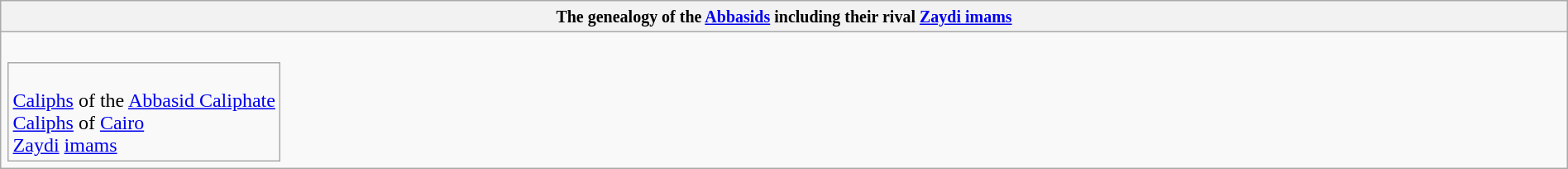<table class="wikitable collapsible collapsed" border="1" style="width:100%; text-align:center;">
<tr>
<th><small>The genealogy of the <a href='#'>Abbasids</a> including their rival <a href='#'>Zaydi imams</a> </small></th>
</tr>
<tr>
<td><br><table - style="vertical-align:top">
<tr>
<td colspan=100% style="text-align:left"><br> <a href='#'>Caliphs</a> of the <a href='#'>Abbasid Caliphate</a><br>
 <a href='#'>Caliphs</a> of <a href='#'>Cairo</a><br>
 <a href='#'>Zaydi</a> <a href='#'>imams</a></td>
</tr>
</table>





































































</td>
</tr>
</table>
